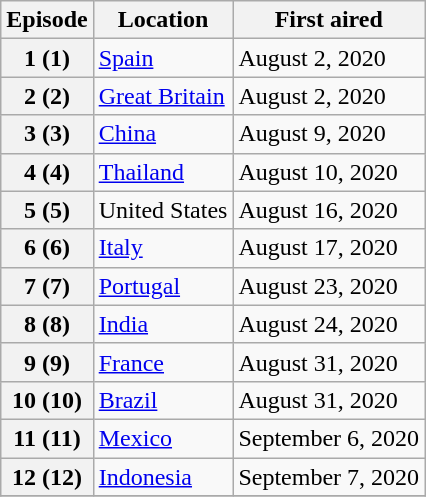<table class="wikitable">
<tr>
<th>Episode</th>
<th>Location</th>
<th>First aired</th>
</tr>
<tr>
<th>1 (1)</th>
<td> <a href='#'>Spain</a></td>
<td>August 2, 2020</td>
</tr>
<tr>
<th>2 (2)</th>
<td> <a href='#'>Great Britain</a></td>
<td>August 2, 2020</td>
</tr>
<tr>
<th>3 (3)</th>
<td> <a href='#'>China</a></td>
<td>August 9, 2020</td>
</tr>
<tr>
<th>4 (4)</th>
<td> <a href='#'>Thailand</a></td>
<td>August 10, 2020</td>
</tr>
<tr>
<th>5 (5)</th>
<td> United States</td>
<td>August 16, 2020</td>
</tr>
<tr>
<th>6 (6)</th>
<td> <a href='#'>Italy</a></td>
<td>August 17, 2020</td>
</tr>
<tr>
<th>7 (7)</th>
<td> <a href='#'>Portugal</a></td>
<td>August 23, 2020</td>
</tr>
<tr>
<th>8 (8)</th>
<td> <a href='#'>India</a></td>
<td>August 24, 2020</td>
</tr>
<tr>
<th>9 (9)</th>
<td> <a href='#'>France</a></td>
<td>August 31, 2020</td>
</tr>
<tr>
<th>10 (10)</th>
<td> <a href='#'>Brazil</a></td>
<td>August 31, 2020</td>
</tr>
<tr>
<th>11 (11)</th>
<td> <a href='#'>Mexico</a></td>
<td>September 6, 2020</td>
</tr>
<tr>
<th>12 (12)</th>
<td> <a href='#'>Indonesia</a></td>
<td>September 7, 2020</td>
</tr>
<tr>
</tr>
</table>
